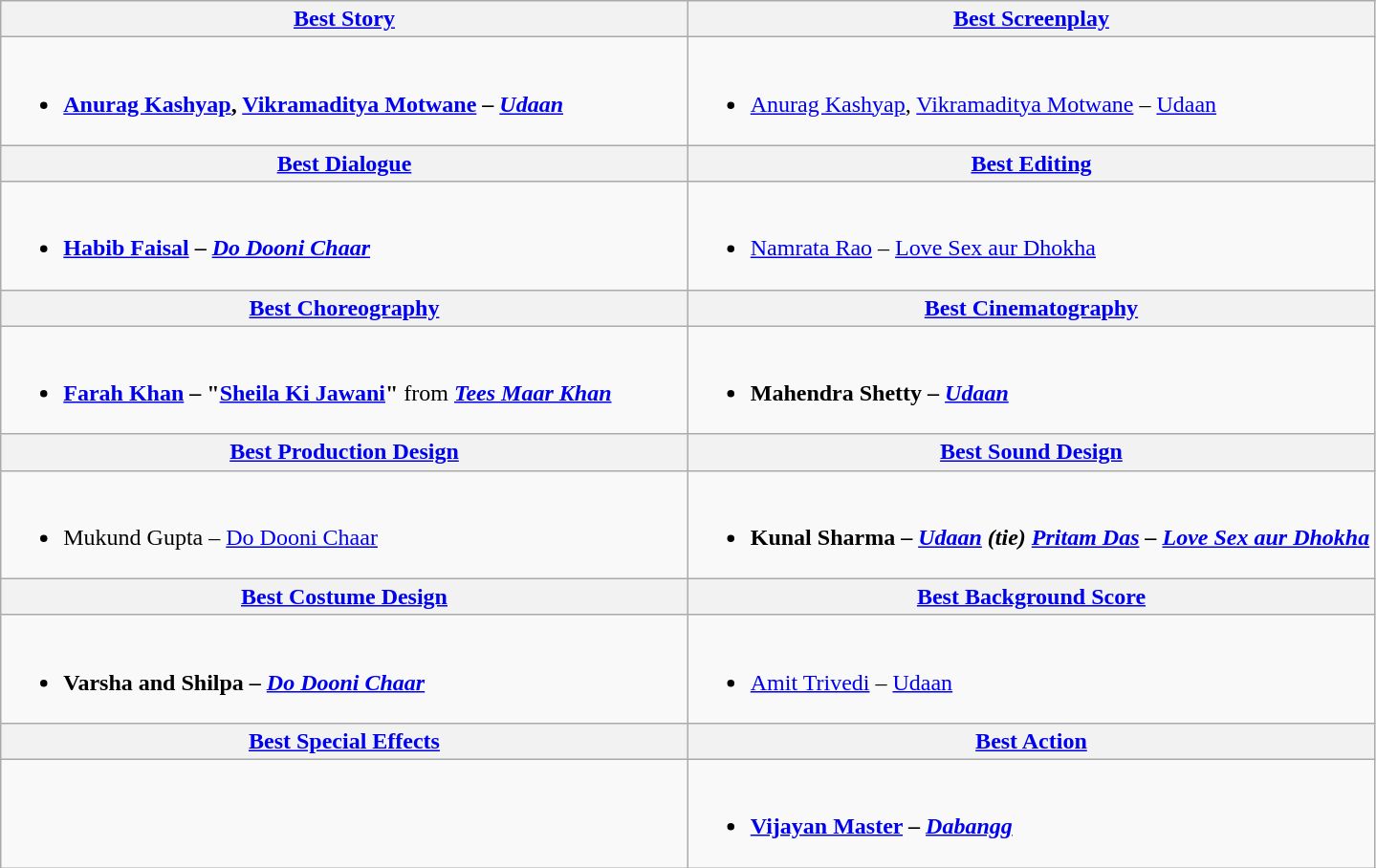<table class="wikitable">
<tr>
<th style="vertical-align:top; width:50%;"><a href='#'>Best Story</a></th>
<th style="vertical-align:top; width:50%;"><a href='#'>Best Screenplay</a></th>
</tr>
<tr>
<td><br><ul><li><strong><a href='#'>Anurag Kashyap</a>, <a href='#'>Vikramaditya Motwane</a> – <em><a href='#'>Udaan</a><strong><em></li></ul></td>
<td><br><ul><li></strong><a href='#'>Anurag Kashyap</a>, <a href='#'>Vikramaditya Motwane</a> – </em><a href='#'>Udaan</a></em></strong></li></ul></td>
</tr>
<tr>
<th><a href='#'>Best Dialogue</a></th>
<th><a href='#'>Best Editing</a></th>
</tr>
<tr>
<td><br><ul><li><strong><a href='#'>Habib Faisal</a> – <em><a href='#'>Do Dooni Chaar</a><strong><em></li></ul></td>
<td><br><ul><li></strong><a href='#'>Namrata Rao</a> – </em><a href='#'>Love Sex aur Dhokha</a></em></strong></li></ul></td>
</tr>
<tr>
<th><a href='#'>Best Choreography</a></th>
<th><a href='#'>Best Cinematography</a></th>
</tr>
<tr>
<td><br><ul><li><strong><a href='#'>Farah Khan</a> – "<a href='#'>Sheila Ki Jawani</a>"</strong> from <strong><em><a href='#'>Tees Maar Khan</a></em></strong></li></ul></td>
<td><br><ul><li><strong>Mahendra Shetty – <em><a href='#'>Udaan</a><strong><em></li></ul></td>
</tr>
<tr>
<th><a href='#'>Best Production Design</a></th>
<th><a href='#'>Best Sound Design</a></th>
</tr>
<tr>
<td><br><ul><li></strong>Mukund Gupta – </em><a href='#'>Do Dooni Chaar</a></em></strong></li></ul></td>
<td><br><ul><li><strong>Kunal Sharma – <em><a href='#'>Udaan</a><strong><em> (tie) </strong><a href='#'>Pritam Das</a> – </em><a href='#'>Love Sex aur Dhokha</a></em></strong></li></ul></td>
</tr>
<tr>
<th><a href='#'>Best Costume Design</a></th>
<th><a href='#'>Best Background Score</a></th>
</tr>
<tr>
<td><br><ul><li><strong>Varsha and Shilpa – <em><a href='#'>Do Dooni Chaar</a><strong><em></li></ul></td>
<td><br><ul><li></strong><a href='#'>Amit Trivedi</a> – </em><a href='#'>Udaan</a></em></strong></li></ul></td>
</tr>
<tr>
<th><a href='#'>Best Special Effects</a></th>
<th><a href='#'>Best Action</a></th>
</tr>
<tr>
<td></td>
<td><br><ul><li><strong><a href='#'>Vijayan Master</a> – <em><a href='#'>Dabangg</a><strong><em></li></ul></td>
</tr>
</table>
